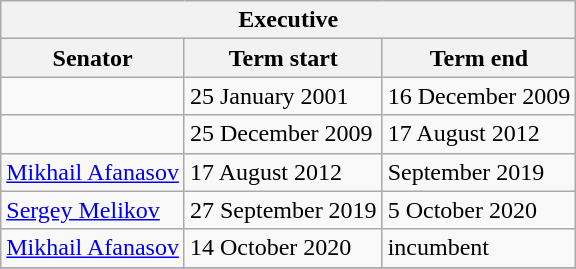<table class="wikitable sortable">
<tr>
<th colspan=3>Executive</th>
</tr>
<tr>
<th>Senator</th>
<th>Term start</th>
<th>Term end</th>
</tr>
<tr>
<td></td>
<td>25 January 2001</td>
<td>16 December 2009</td>
</tr>
<tr>
<td></td>
<td>25 December 2009</td>
<td>17 August 2012</td>
</tr>
<tr>
<td><a href='#'>Mikhail Afanasov</a></td>
<td>17 August 2012</td>
<td>September 2019</td>
</tr>
<tr>
<td><a href='#'>Sergey Melikov</a></td>
<td>27 September 2019</td>
<td>5 October 2020</td>
</tr>
<tr>
<td><a href='#'>Mikhail Afanasov</a></td>
<td>14 October 2020</td>
<td>incumbent</td>
</tr>
<tr>
</tr>
</table>
